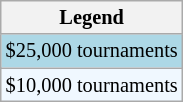<table class="wikitable" style="font-size:85%">
<tr>
<th>Legend</th>
</tr>
<tr style="background:lightblue;">
<td>$25,000 tournaments</td>
</tr>
<tr style="background:#f0f8ff;">
<td>$10,000 tournaments</td>
</tr>
</table>
